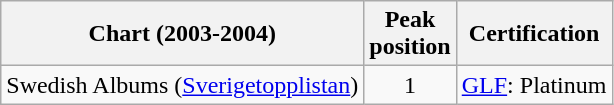<table class="wikitable plainrowheaders">
<tr>
<th>Chart (2003-2004)</th>
<th>Peak<br>position</th>
<th>Certification</th>
</tr>
<tr>
<td>Swedish Albums (<a href='#'>Sverigetopplistan</a>)</td>
<td align="center">1</td>
<td><a href='#'>GLF</a>: Platinum</td>
</tr>
</table>
